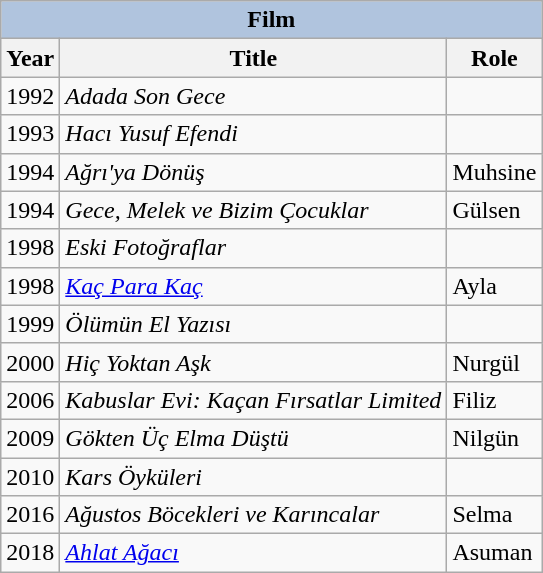<table class="wikitable">
<tr>
<th colspan="4" style="background:LightSteelBlue">Film</th>
</tr>
<tr>
<th>Year</th>
<th>Title</th>
<th>Role</th>
</tr>
<tr>
<td>1992</td>
<td><em>Adada Son Gece</em></td>
<td></td>
</tr>
<tr>
<td>1993</td>
<td><em>Hacı Yusuf Efendi</em></td>
<td></td>
</tr>
<tr>
<td>1994</td>
<td><em>Ağrı'ya Dönüş</em></td>
<td>Muhsine</td>
</tr>
<tr>
<td>1994</td>
<td><em>Gece, Melek ve Bizim Çocuklar</em></td>
<td>Gülsen</td>
</tr>
<tr>
<td>1998</td>
<td><em>Eski Fotoğraflar</em></td>
<td></td>
</tr>
<tr>
<td>1998</td>
<td><em><a href='#'>Kaç Para Kaç</a></em></td>
<td>Ayla</td>
</tr>
<tr>
<td>1999</td>
<td><em>Ölümün El Yazısı</em></td>
<td></td>
</tr>
<tr>
<td>2000</td>
<td><em>Hiç Yoktan Aşk</em></td>
<td>Nurgül</td>
</tr>
<tr>
<td>2006</td>
<td><em>Kabuslar Evi: Kaçan Fırsatlar Limited</em></td>
<td>Filiz</td>
</tr>
<tr>
<td>2009</td>
<td><em>Gökten Üç Elma Düştü</em></td>
<td>Nilgün</td>
</tr>
<tr>
<td>2010</td>
<td><em>Kars Öyküleri</em></td>
<td></td>
</tr>
<tr>
<td>2016</td>
<td><em>Ağustos Böcekleri ve Karıncalar</em></td>
<td>Selma</td>
</tr>
<tr>
<td>2018</td>
<td><em><a href='#'>Ahlat Ağacı</a></em></td>
<td>Asuman</td>
</tr>
</table>
